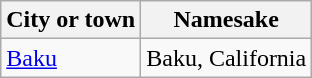<table class="wikitable">
<tr>
<th>City or town</th>
<th>Namesake</th>
</tr>
<tr>
<td><a href='#'>Baku</a></td>
<td>Baku, California</td>
</tr>
</table>
